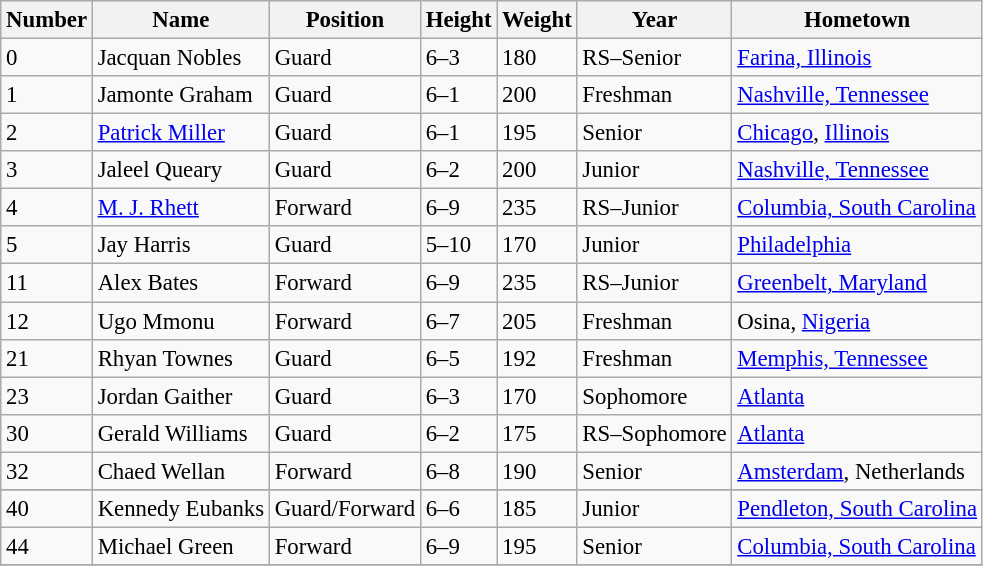<table class="wikitable" style="font-size: 95%;">
<tr>
<th>Number</th>
<th>Name</th>
<th>Position</th>
<th>Height</th>
<th>Weight</th>
<th>Year</th>
<th>Hometown</th>
</tr>
<tr>
<td>0</td>
<td>Jacquan Nobles</td>
<td>Guard</td>
<td>6–3</td>
<td>180</td>
<td>RS–Senior</td>
<td><a href='#'>Farina, Illinois</a></td>
</tr>
<tr>
<td>1</td>
<td>Jamonte Graham</td>
<td>Guard</td>
<td>6–1</td>
<td>200</td>
<td>Freshman</td>
<td><a href='#'>Nashville, Tennessee</a></td>
</tr>
<tr>
<td>2</td>
<td><a href='#'>Patrick Miller</a></td>
<td>Guard</td>
<td>6–1</td>
<td>195</td>
<td>Senior</td>
<td><a href='#'>Chicago</a>, <a href='#'>Illinois</a></td>
</tr>
<tr>
<td>3</td>
<td>Jaleel Queary</td>
<td>Guard</td>
<td>6–2</td>
<td>200</td>
<td>Junior</td>
<td><a href='#'>Nashville, Tennessee</a></td>
</tr>
<tr>
<td>4</td>
<td><a href='#'>M. J. Rhett</a></td>
<td>Forward</td>
<td>6–9</td>
<td>235</td>
<td>RS–Junior</td>
<td><a href='#'>Columbia, South Carolina</a></td>
</tr>
<tr>
<td>5</td>
<td>Jay Harris</td>
<td>Guard</td>
<td>5–10</td>
<td>170</td>
<td>Junior</td>
<td><a href='#'>Philadelphia</a></td>
</tr>
<tr>
<td>11</td>
<td>Alex Bates</td>
<td>Forward</td>
<td>6–9</td>
<td>235</td>
<td>RS–Junior</td>
<td><a href='#'>Greenbelt, Maryland</a></td>
</tr>
<tr>
<td>12</td>
<td>Ugo Mmonu</td>
<td>Forward</td>
<td>6–7</td>
<td>205</td>
<td>Freshman</td>
<td>Osina, <a href='#'>Nigeria</a></td>
</tr>
<tr>
<td>21</td>
<td>Rhyan Townes</td>
<td>Guard</td>
<td>6–5</td>
<td>192</td>
<td>Freshman</td>
<td><a href='#'>Memphis, Tennessee</a></td>
</tr>
<tr>
<td>23</td>
<td>Jordan Gaither</td>
<td>Guard</td>
<td>6–3</td>
<td>170</td>
<td>Sophomore</td>
<td><a href='#'>Atlanta</a></td>
</tr>
<tr>
<td>30</td>
<td>Gerald Williams</td>
<td>Guard</td>
<td>6–2</td>
<td>175</td>
<td>RS–Sophomore</td>
<td><a href='#'>Atlanta</a></td>
</tr>
<tr>
<td>32</td>
<td>Chaed Wellan</td>
<td>Forward</td>
<td>6–8</td>
<td>190</td>
<td>Senior</td>
<td><a href='#'>Amsterdam</a>, Netherlands</td>
</tr>
<tr>
</tr>
<tr>
<td>40</td>
<td>Kennedy Eubanks</td>
<td>Guard/Forward</td>
<td>6–6</td>
<td>185</td>
<td>Junior</td>
<td><a href='#'>Pendleton, South Carolina</a></td>
</tr>
<tr>
<td>44</td>
<td>Michael Green</td>
<td>Forward</td>
<td>6–9</td>
<td>195</td>
<td>Senior</td>
<td><a href='#'>Columbia, South Carolina</a></td>
</tr>
<tr>
</tr>
</table>
